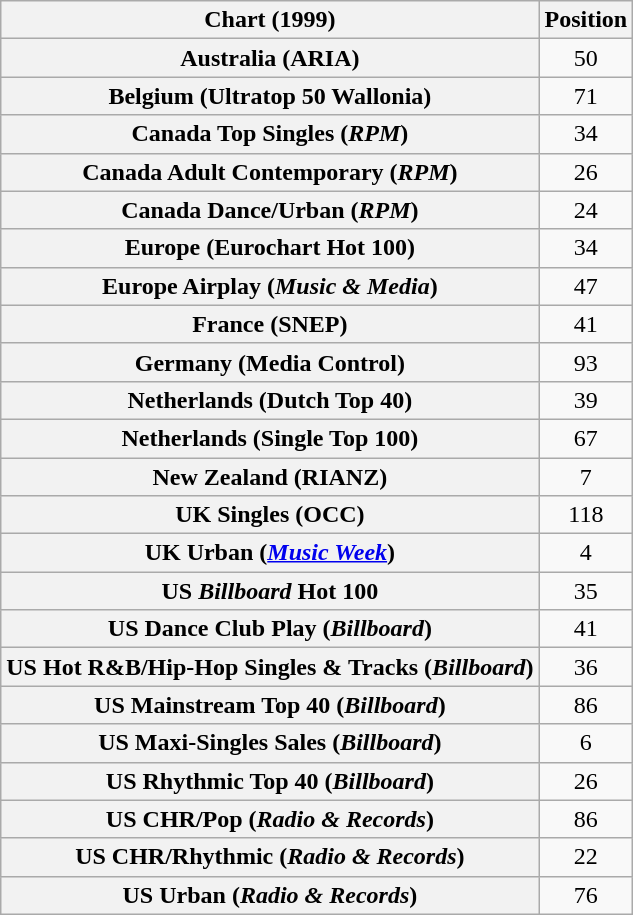<table class="wikitable sortable plainrowheaders" style="text-align:center">
<tr>
<th>Chart (1999)</th>
<th>Position</th>
</tr>
<tr>
<th scope="row">Australia (ARIA)</th>
<td>50</td>
</tr>
<tr>
<th scope="row">Belgium (Ultratop 50 Wallonia)</th>
<td>71</td>
</tr>
<tr>
<th scope="row">Canada Top Singles (<em>RPM</em>)</th>
<td>34</td>
</tr>
<tr>
<th scope="row">Canada Adult Contemporary (<em>RPM</em>)</th>
<td>26</td>
</tr>
<tr>
<th scope="row">Canada Dance/Urban (<em>RPM</em>)</th>
<td>24</td>
</tr>
<tr>
<th scope="row">Europe (Eurochart Hot 100)</th>
<td>34</td>
</tr>
<tr>
<th scope="row">Europe Airplay (<em>Music & Media</em>)</th>
<td>47</td>
</tr>
<tr>
<th scope="row">France (SNEP)</th>
<td>41</td>
</tr>
<tr>
<th scope="row">Germany (Media Control)</th>
<td>93</td>
</tr>
<tr>
<th scope="row">Netherlands (Dutch Top 40)</th>
<td>39</td>
</tr>
<tr>
<th scope="row">Netherlands (Single Top 100)</th>
<td>67</td>
</tr>
<tr>
<th scope="row">New Zealand (RIANZ)</th>
<td>7</td>
</tr>
<tr>
<th scope="row">UK Singles (OCC)</th>
<td>118</td>
</tr>
<tr>
<th scope="row">UK Urban (<em><a href='#'>Music Week</a></em>)</th>
<td>4</td>
</tr>
<tr>
<th scope="row">US <em>Billboard</em> Hot 100</th>
<td>35</td>
</tr>
<tr>
<th scope="row">US Dance Club Play (<em>Billboard</em>)</th>
<td>41</td>
</tr>
<tr>
<th scope="row">US Hot R&B/Hip-Hop Singles & Tracks (<em>Billboard</em>)</th>
<td>36</td>
</tr>
<tr>
<th scope="row">US Mainstream Top 40 (<em>Billboard</em>)</th>
<td>86</td>
</tr>
<tr>
<th scope="row">US Maxi-Singles Sales (<em>Billboard</em>)</th>
<td>6</td>
</tr>
<tr>
<th scope="row">US Rhythmic Top 40 (<em>Billboard</em>)</th>
<td>26</td>
</tr>
<tr>
<th scope="row">US CHR/Pop (<em>Radio & Records</em>)</th>
<td>86</td>
</tr>
<tr>
<th scope="row">US CHR/Rhythmic (<em>Radio & Records</em>)</th>
<td>22</td>
</tr>
<tr>
<th scope="row">US Urban (<em>Radio & Records</em>)</th>
<td>76</td>
</tr>
</table>
